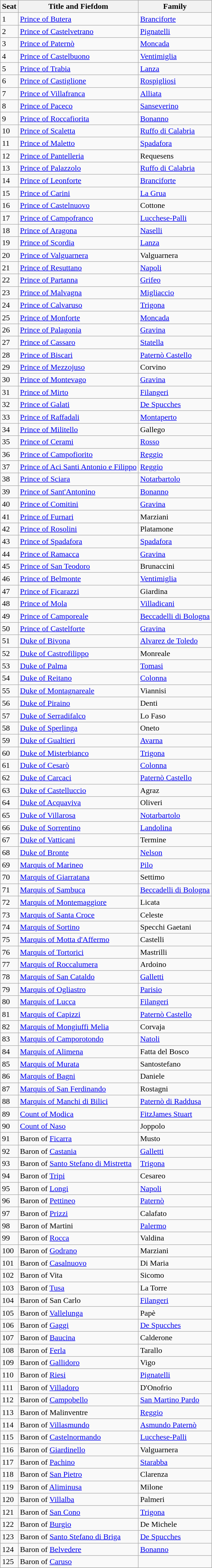<table class="wikitable">
<tr>
<th>Seat</th>
<th>Title and Fiefdom</th>
<th>Family</th>
</tr>
<tr>
<td>1</td>
<td><a href='#'>Prince of Butera</a></td>
<td><a href='#'>Branciforte</a></td>
</tr>
<tr>
<td>2</td>
<td><a href='#'>Prince of Castelvetrano</a></td>
<td><a href='#'>Pignatelli</a></td>
</tr>
<tr>
<td>3</td>
<td><a href='#'>Prince of Paternò</a></td>
<td><a href='#'>Moncada</a></td>
</tr>
<tr>
<td>4</td>
<td><a href='#'>Prince of Castelbuono</a></td>
<td><a href='#'>Ventimiglia</a></td>
</tr>
<tr>
<td>5</td>
<td><a href='#'>Prince of Trabia</a></td>
<td><a href='#'>Lanza</a></td>
</tr>
<tr>
<td>6</td>
<td><a href='#'>Prince of Castiglione</a></td>
<td><a href='#'>Rospigliosi</a></td>
</tr>
<tr>
<td>7</td>
<td><a href='#'>Prince of Villafranca</a></td>
<td><a href='#'>Alliata</a></td>
</tr>
<tr>
<td>8</td>
<td><a href='#'>Prince of Paceco</a></td>
<td><a href='#'>Sanseverino</a></td>
</tr>
<tr>
<td>9</td>
<td><a href='#'>Prince of Roccafiorita</a></td>
<td><a href='#'>Bonanno</a></td>
</tr>
<tr>
<td>10</td>
<td><a href='#'>Prince of Scaletta</a></td>
<td><a href='#'>Ruffo di Calabria</a></td>
</tr>
<tr>
<td>11</td>
<td><a href='#'>Prince of Maletto</a></td>
<td><a href='#'>Spadafora</a></td>
</tr>
<tr>
<td>12</td>
<td><a href='#'>Prince of Pantelleria</a></td>
<td>Requesens</td>
</tr>
<tr>
<td>13</td>
<td><a href='#'>Prince of Palazzolo</a></td>
<td><a href='#'>Ruffo di Calabria</a></td>
</tr>
<tr>
<td>14</td>
<td><a href='#'>Prince of Leonforte</a></td>
<td><a href='#'>Branciforte</a></td>
</tr>
<tr>
<td>15</td>
<td><a href='#'>Prince of Carini</a></td>
<td><a href='#'>La Grua</a></td>
</tr>
<tr>
<td>16</td>
<td><a href='#'>Prince of Castelnuovo</a></td>
<td>Cottone</td>
</tr>
<tr>
<td>17</td>
<td><a href='#'>Prince of Campofranco</a></td>
<td><a href='#'>Lucchese-Palli</a></td>
</tr>
<tr>
<td>18</td>
<td><a href='#'>Prince of Aragona</a></td>
<td><a href='#'>Naselli</a></td>
</tr>
<tr>
<td>19</td>
<td><a href='#'>Prince of Scordia</a></td>
<td><a href='#'>Lanza</a></td>
</tr>
<tr>
<td>20</td>
<td><a href='#'>Prince of Valguarnera</a></td>
<td>Valguarnera</td>
</tr>
<tr>
<td>21</td>
<td><a href='#'>Prince of Resuttano</a></td>
<td><a href='#'>Napoli</a></td>
</tr>
<tr>
<td>22</td>
<td><a href='#'>Prince of Partanna</a></td>
<td><a href='#'>Grifeo</a></td>
</tr>
<tr>
<td>23</td>
<td><a href='#'>Prince of Malvagna</a></td>
<td><a href='#'>Migliaccio</a></td>
</tr>
<tr>
<td>24</td>
<td><a href='#'>Prince of Calvaruso</a></td>
<td><a href='#'>Trigona</a></td>
</tr>
<tr>
<td>25</td>
<td><a href='#'>Prince of Monforte</a></td>
<td><a href='#'>Moncada</a></td>
</tr>
<tr>
<td>26</td>
<td><a href='#'>Prince of Palagonia</a></td>
<td><a href='#'>Gravina</a></td>
</tr>
<tr>
<td>27</td>
<td><a href='#'>Prince of Cassaro</a></td>
<td><a href='#'>Statella</a></td>
</tr>
<tr>
<td>28</td>
<td><a href='#'>Prince of Biscari</a></td>
<td><a href='#'>Paternò Castello</a></td>
</tr>
<tr>
<td>29</td>
<td><a href='#'>Prince of Mezzojuso</a></td>
<td>Corvino</td>
</tr>
<tr>
<td>30</td>
<td><a href='#'>Prince of Montevago</a></td>
<td><a href='#'>Gravina</a></td>
</tr>
<tr>
<td>31</td>
<td><a href='#'>Prince of Mirto</a></td>
<td><a href='#'>Filangeri</a></td>
</tr>
<tr>
<td>32</td>
<td><a href='#'>Prince of Galati</a></td>
<td><a href='#'>De Spucches</a></td>
</tr>
<tr>
<td>33</td>
<td><a href='#'>Prince of Raffadali</a></td>
<td><a href='#'>Montaperto</a></td>
</tr>
<tr>
<td>34</td>
<td><a href='#'>Prince of Militello</a></td>
<td>Gallego</td>
</tr>
<tr>
<td>35</td>
<td><a href='#'>Prince of Cerami</a></td>
<td><a href='#'>Rosso</a></td>
</tr>
<tr>
<td>36</td>
<td><a href='#'>Prince of Campofiorito</a></td>
<td><a href='#'>Reggio</a></td>
</tr>
<tr>
<td>37</td>
<td><a href='#'>Prince of Aci Santi Antonio e Filippo</a></td>
<td><a href='#'>Reggio</a></td>
</tr>
<tr>
<td>38</td>
<td><a href='#'>Prince of Sciara</a></td>
<td><a href='#'>Notarbartolo</a></td>
</tr>
<tr>
<td>39</td>
<td><a href='#'>Prince of Sant'Antonino</a></td>
<td><a href='#'>Bonanno</a></td>
</tr>
<tr>
<td>40</td>
<td><a href='#'>Prince of Comitini</a></td>
<td><a href='#'>Gravina</a></td>
</tr>
<tr>
<td>41</td>
<td><a href='#'>Prince of Furnari</a></td>
<td>Marziani</td>
</tr>
<tr>
<td>42</td>
<td><a href='#'>Prince of Rosolini</a></td>
<td>Platamone</td>
</tr>
<tr>
<td>43</td>
<td><a href='#'>Prince of Spadafora</a></td>
<td><a href='#'>Spadafora</a></td>
</tr>
<tr>
<td>44</td>
<td><a href='#'>Prince of Ramacca</a></td>
<td><a href='#'>Gravina</a></td>
</tr>
<tr>
<td>45</td>
<td><a href='#'>Prince of San Teodoro</a></td>
<td>Brunaccini</td>
</tr>
<tr>
<td>46</td>
<td><a href='#'>Prince of Belmonte</a></td>
<td><a href='#'>Ventimiglia</a></td>
</tr>
<tr>
<td>47</td>
<td><a href='#'>Prince of Ficarazzi</a></td>
<td>Giardina</td>
</tr>
<tr>
<td>48</td>
<td><a href='#'>Prince of Mola</a></td>
<td><a href='#'>Villadicani</a></td>
</tr>
<tr>
<td>49</td>
<td><a href='#'>Prince of Camporeale</a></td>
<td><a href='#'>Beccadelli di Bologna</a></td>
</tr>
<tr>
<td>50</td>
<td><a href='#'>Prince of Castelforte</a></td>
<td><a href='#'>Gravina</a></td>
</tr>
<tr>
<td>51</td>
<td><a href='#'>Duke of Bivona</a></td>
<td><a href='#'>Alvarez de Toledo</a></td>
</tr>
<tr>
<td>52</td>
<td><a href='#'>Duke of Castrofilippo</a></td>
<td>Monreale</td>
</tr>
<tr>
<td>53</td>
<td><a href='#'>Duke of Palma</a></td>
<td><a href='#'>Tomasi</a></td>
</tr>
<tr>
<td>54</td>
<td><a href='#'>Duke of Reitano</a></td>
<td><a href='#'>Colonna</a></td>
</tr>
<tr>
<td>55</td>
<td><a href='#'>Duke of Montagnareale</a></td>
<td>Viannisi</td>
</tr>
<tr>
<td>56</td>
<td><a href='#'>Duke of Piraino</a></td>
<td>Denti</td>
</tr>
<tr>
<td>57</td>
<td><a href='#'>Duke of Serradifalco</a></td>
<td>Lo Faso</td>
</tr>
<tr>
<td>58</td>
<td><a href='#'>Duke of Sperlinga</a></td>
<td>Oneto</td>
</tr>
<tr>
<td>59</td>
<td><a href='#'>Duke of Gualtieri</a></td>
<td><a href='#'>Avarna</a></td>
</tr>
<tr>
<td>60</td>
<td><a href='#'>Duke of Misterbianco</a></td>
<td><a href='#'>Trigona</a></td>
</tr>
<tr>
<td>61</td>
<td><a href='#'>Duke of Cesarò</a></td>
<td><a href='#'>Colonna</a></td>
</tr>
<tr>
<td>62</td>
<td><a href='#'>Duke of Carcaci</a></td>
<td><a href='#'>Paternò Castello</a></td>
</tr>
<tr>
<td>63</td>
<td><a href='#'>Duke of Castelluccio</a></td>
<td>Agraz</td>
</tr>
<tr>
<td>64</td>
<td><a href='#'>Duke of Acquaviva</a></td>
<td>Oliveri</td>
</tr>
<tr>
<td>65</td>
<td><a href='#'>Duke of Villarosa</a></td>
<td><a href='#'>Notarbartolo</a></td>
</tr>
<tr>
<td>66</td>
<td><a href='#'>Duke of Sorrentino</a></td>
<td><a href='#'>Landolina</a></td>
</tr>
<tr>
<td>67</td>
<td><a href='#'>Duke of Vatticani</a></td>
<td>Termine</td>
</tr>
<tr>
<td>68</td>
<td><a href='#'>Duke of Bronte</a></td>
<td><a href='#'>Nelson</a></td>
</tr>
<tr>
<td>69</td>
<td><a href='#'>Marquis of Marineo</a></td>
<td><a href='#'>Pilo</a></td>
</tr>
<tr>
<td>70</td>
<td><a href='#'>Marquis of Giarratana</a></td>
<td>Settimo</td>
</tr>
<tr>
<td>71</td>
<td><a href='#'>Marquis of Sambuca</a></td>
<td><a href='#'>Beccadelli di Bologna</a></td>
</tr>
<tr>
<td>72</td>
<td><a href='#'>Marquis of Montemaggiore</a></td>
<td>Licata</td>
</tr>
<tr>
<td>73</td>
<td><a href='#'>Marquis of Santa Croce</a></td>
<td>Celeste</td>
</tr>
<tr>
<td>74</td>
<td><a href='#'>Marquis of Sortino</a></td>
<td>Specchi Gaetani</td>
</tr>
<tr>
<td>75</td>
<td><a href='#'>Marquis of Motta d'Affermo</a></td>
<td>Castelli</td>
</tr>
<tr>
<td>76</td>
<td><a href='#'>Marquis of Tortorici</a></td>
<td>Mastrilli</td>
</tr>
<tr>
<td>77</td>
<td><a href='#'>Marquis of Roccalumera</a></td>
<td>Ardoino</td>
</tr>
<tr>
<td>78</td>
<td><a href='#'>Marquis of San Cataldo</a></td>
<td><a href='#'>Galletti</a></td>
</tr>
<tr>
<td>79</td>
<td><a href='#'>Marquis of Ogliastro</a></td>
<td><a href='#'>Parisio</a></td>
</tr>
<tr>
<td>80</td>
<td><a href='#'>Marquis of Lucca</a></td>
<td><a href='#'>Filangeri</a></td>
</tr>
<tr>
<td>81</td>
<td><a href='#'>Marquis of Capizzi</a></td>
<td><a href='#'>Paternò Castello</a></td>
</tr>
<tr>
<td>82</td>
<td><a href='#'>Marquis of Mongiuffi Melia</a></td>
<td>Corvaja</td>
</tr>
<tr>
<td>83</td>
<td><a href='#'>Marquis of Camporotondo</a></td>
<td><a href='#'>Natoli</a></td>
</tr>
<tr>
<td>84</td>
<td><a href='#'>Marquis of Alimena</a></td>
<td>Fatta del Bosco</td>
</tr>
<tr>
<td>85</td>
<td><a href='#'>Marquis of Murata</a></td>
<td>Santostefano</td>
</tr>
<tr>
<td>86</td>
<td><a href='#'>Marquis of Bagni</a></td>
<td>Daniele</td>
</tr>
<tr>
<td>87</td>
<td><a href='#'>Marquis of San Ferdinando</a></td>
<td>Rostagni</td>
</tr>
<tr>
<td>88</td>
<td><a href='#'>Marquis of Manchi di Bilici</a></td>
<td><a href='#'>Paternò di Raddusa</a></td>
</tr>
<tr>
<td>89</td>
<td><a href='#'>Count of Modica</a></td>
<td><a href='#'>FitzJames Stuart</a></td>
</tr>
<tr>
<td>90</td>
<td><a href='#'>Count of Naso</a></td>
<td>Joppolo</td>
</tr>
<tr>
<td>91</td>
<td>Baron of <a href='#'>Ficarra</a></td>
<td>Musto</td>
</tr>
<tr>
<td>92</td>
<td>Baron of <a href='#'>Castania</a></td>
<td><a href='#'>Galletti</a></td>
</tr>
<tr>
<td>93</td>
<td>Baron of <a href='#'>Santo Stefano di Mistretta</a></td>
<td><a href='#'>Trigona</a></td>
</tr>
<tr>
<td>94</td>
<td>Baron of <a href='#'>Tripi</a></td>
<td>Cesareo</td>
</tr>
<tr>
<td>95</td>
<td>Baron of <a href='#'>Longi</a></td>
<td><a href='#'>Napoli</a></td>
</tr>
<tr>
<td>96</td>
<td>Baron of <a href='#'>Pettineo</a></td>
<td><a href='#'>Paternò</a></td>
</tr>
<tr>
<td>97</td>
<td>Baron of <a href='#'>Prizzi</a></td>
<td>Calafato</td>
</tr>
<tr>
<td>98</td>
<td>Baron of Martini</td>
<td><a href='#'>Palermo</a></td>
</tr>
<tr>
<td>99</td>
<td>Baron of <a href='#'>Rocca</a></td>
<td>Valdina</td>
</tr>
<tr>
<td>100</td>
<td>Baron of <a href='#'>Godrano</a></td>
<td>Marziani</td>
</tr>
<tr>
<td>101</td>
<td>Baron of <a href='#'>Casalnuovo</a></td>
<td>Di Maria</td>
</tr>
<tr>
<td>102</td>
<td>Baron of Vita</td>
<td>Sicomo</td>
</tr>
<tr>
<td>103</td>
<td>Baron of <a href='#'>Tusa</a></td>
<td>La Torre</td>
</tr>
<tr>
<td>104</td>
<td>Baron of San Carlo</td>
<td><a href='#'>Filangeri</a></td>
</tr>
<tr>
<td>105</td>
<td>Baron of <a href='#'>Vallelunga</a></td>
<td>Papè</td>
</tr>
<tr>
<td>106</td>
<td>Baron of <a href='#'>Gaggi</a></td>
<td><a href='#'>De Spucches</a></td>
</tr>
<tr>
<td>107</td>
<td>Baron of <a href='#'>Baucina</a></td>
<td>Calderone</td>
</tr>
<tr>
<td>108</td>
<td>Baron of <a href='#'>Ferla</a></td>
<td>Tarallo</td>
</tr>
<tr>
<td>109</td>
<td>Baron of <a href='#'>Gallidoro</a></td>
<td>Vigo</td>
</tr>
<tr>
<td>110</td>
<td>Baron of <a href='#'>Riesi</a></td>
<td><a href='#'>Pignatelli</a></td>
</tr>
<tr>
<td>111</td>
<td>Baron of <a href='#'>Villadoro</a></td>
<td>D'Onofrio</td>
</tr>
<tr>
<td>112</td>
<td>Baron of <a href='#'>Campobello</a></td>
<td><a href='#'>San Martino Pardo</a></td>
</tr>
<tr>
<td>113</td>
<td>Baron of Malinventre</td>
<td><a href='#'>Reggio</a></td>
</tr>
<tr>
<td>114</td>
<td>Baron of <a href='#'>Villasmundo</a></td>
<td><a href='#'>Asmundo Paternò</a></td>
</tr>
<tr>
<td>115</td>
<td>Baron of <a href='#'>Castelnormando</a></td>
<td><a href='#'>Lucchese-Palli</a></td>
</tr>
<tr>
<td>116</td>
<td>Baron of <a href='#'>Giardinello</a></td>
<td>Valguarnera</td>
</tr>
<tr>
<td>117</td>
<td>Baron of <a href='#'>Pachino</a></td>
<td><a href='#'>Starabba</a></td>
</tr>
<tr>
<td>118</td>
<td>Baron of <a href='#'>San Pietro</a></td>
<td>Clarenza</td>
</tr>
<tr>
<td>119</td>
<td>Baron of <a href='#'>Aliminusa</a></td>
<td>Milone</td>
</tr>
<tr>
<td>120</td>
<td>Baron of <a href='#'>Villalba</a></td>
<td>Palmeri</td>
</tr>
<tr>
<td>121</td>
<td>Baron of <a href='#'>San Cono</a></td>
<td><a href='#'>Trigona</a></td>
</tr>
<tr>
<td>122</td>
<td>Baron of <a href='#'>Burgio</a></td>
<td>De Michele</td>
</tr>
<tr>
<td>123</td>
<td>Baron of <a href='#'>Santo Stefano di Briga</a></td>
<td><a href='#'>De Spucches</a></td>
</tr>
<tr>
<td>124</td>
<td>Baron of <a href='#'>Belvedere</a></td>
<td><a href='#'>Bonanno</a></td>
</tr>
<tr>
<td>125</td>
<td>Baron of <a href='#'>Caruso</a></td>
</tr>
<tr>
</tr>
</table>
